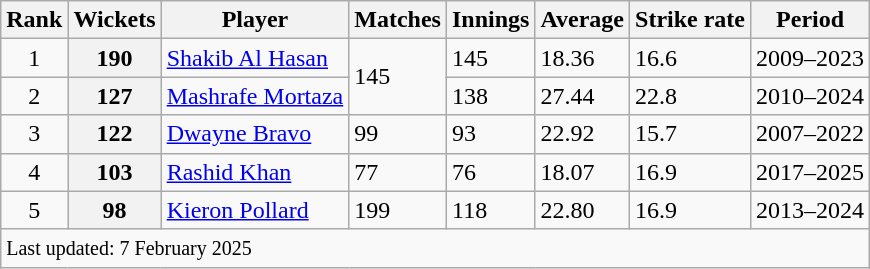<table class="wikitable sortable">
<tr>
<th>Rank</th>
<th>Wickets</th>
<th>Player</th>
<th>Matches</th>
<th>Innings</th>
<th>Average</th>
<th>Strike rate</th>
<th>Period</th>
</tr>
<tr>
<td align=center>1</td>
<th>190</th>
<td> <a href='#'>Shakib Al Hasan</a></td>
<td rowspan=2>145</td>
<td>145</td>
<td>18.36</td>
<td>16.6</td>
<td>2009–2023</td>
</tr>
<tr>
<td align=center>2</td>
<th>127</th>
<td> <a href='#'>Mashrafe Mortaza</a></td>
<td>138</td>
<td>27.44</td>
<td>22.8</td>
<td>2010–2024</td>
</tr>
<tr>
<td align=center>3</td>
<th>122</th>
<td> <a href='#'>Dwayne Bravo</a></td>
<td>99</td>
<td>93</td>
<td>22.92</td>
<td>15.7</td>
<td>2007–2022</td>
</tr>
<tr>
<td align=center>4</td>
<th>103</th>
<td> <a href='#'>Rashid Khan</a></td>
<td>77</td>
<td>76</td>
<td>18.07</td>
<td>16.9</td>
<td>2017–2025</td>
</tr>
<tr>
<td align=center>5</td>
<th>98</th>
<td> <a href='#'>Kieron Pollard</a></td>
<td>199</td>
<td>118</td>
<td>22.80</td>
<td>16.9</td>
<td>2013–2024</td>
</tr>
<tr>
<td colspan=10><small>Last updated: 7 February 2025</small></td>
</tr>
</table>
